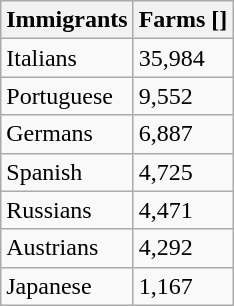<table class="wikitable sortable">
<tr>
<th>Immigrants</th>
<th>Farms []</th>
</tr>
<tr>
<td> Italians</td>
<td>35,984</td>
</tr>
<tr>
<td> Portuguese</td>
<td>9,552</td>
</tr>
<tr>
<td> Germans</td>
<td>6,887</td>
</tr>
<tr>
<td> Spanish</td>
<td>4,725</td>
</tr>
<tr>
<td> Russians</td>
<td>4,471</td>
</tr>
<tr>
<td> Austrians</td>
<td>4,292</td>
</tr>
<tr>
<td> Japanese</td>
<td>1,167</td>
</tr>
</table>
